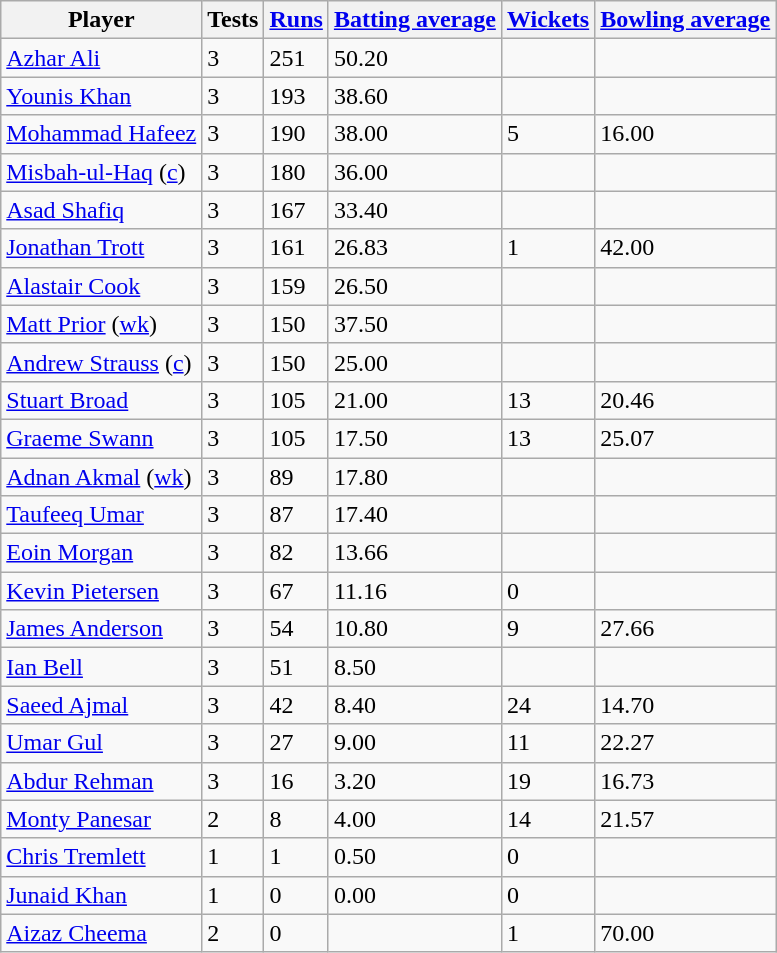<table class="wikitable sortable">
<tr>
<th>Player</th>
<th>Tests</th>
<th><a href='#'>Runs</a></th>
<th><a href='#'>Batting average</a></th>
<th><a href='#'>Wickets</a></th>
<th><a href='#'>Bowling average</a></th>
</tr>
<tr>
<td> <a href='#'>Azhar Ali</a></td>
<td>3</td>
<td>251</td>
<td>50.20</td>
<td></td>
<td></td>
</tr>
<tr>
<td> <a href='#'>Younis Khan</a></td>
<td>3</td>
<td>193</td>
<td>38.60</td>
<td></td>
<td></td>
</tr>
<tr>
<td> <a href='#'>Mohammad Hafeez</a></td>
<td>3</td>
<td>190</td>
<td>38.00</td>
<td>5</td>
<td>16.00</td>
</tr>
<tr>
<td> <a href='#'>Misbah-ul-Haq</a> (<a href='#'>c</a>)</td>
<td>3</td>
<td>180</td>
<td>36.00</td>
<td></td>
<td></td>
</tr>
<tr>
<td> <a href='#'>Asad Shafiq</a></td>
<td>3</td>
<td>167</td>
<td>33.40</td>
<td></td>
<td></td>
</tr>
<tr>
<td> <a href='#'>Jonathan Trott</a></td>
<td>3</td>
<td>161</td>
<td>26.83</td>
<td>1</td>
<td>42.00</td>
</tr>
<tr>
<td> <a href='#'>Alastair Cook</a></td>
<td>3</td>
<td>159</td>
<td>26.50</td>
<td></td>
<td></td>
</tr>
<tr>
<td> <a href='#'>Matt Prior</a> (<a href='#'>wk</a>)</td>
<td>3</td>
<td>150</td>
<td>37.50</td>
<td></td>
<td></td>
</tr>
<tr>
<td> <a href='#'>Andrew Strauss</a> (<a href='#'>c</a>)</td>
<td>3</td>
<td>150</td>
<td>25.00</td>
<td></td>
<td></td>
</tr>
<tr>
<td> <a href='#'>Stuart Broad</a></td>
<td>3</td>
<td>105</td>
<td>21.00</td>
<td>13</td>
<td>20.46</td>
</tr>
<tr>
<td> <a href='#'>Graeme Swann</a></td>
<td>3</td>
<td>105</td>
<td>17.50</td>
<td>13</td>
<td>25.07</td>
</tr>
<tr>
<td> <a href='#'>Adnan Akmal</a> (<a href='#'>wk</a>)</td>
<td>3</td>
<td>89</td>
<td>17.80</td>
<td></td>
<td></td>
</tr>
<tr>
<td> <a href='#'>Taufeeq Umar</a></td>
<td>3</td>
<td>87</td>
<td>17.40</td>
<td></td>
<td></td>
</tr>
<tr>
<td> <a href='#'>Eoin Morgan</a></td>
<td>3</td>
<td>82</td>
<td>13.66</td>
<td></td>
<td></td>
</tr>
<tr>
<td> <a href='#'>Kevin Pietersen</a></td>
<td>3</td>
<td>67</td>
<td>11.16</td>
<td>0</td>
<td></td>
</tr>
<tr>
<td> <a href='#'>James Anderson</a></td>
<td>3</td>
<td>54</td>
<td>10.80</td>
<td>9</td>
<td>27.66</td>
</tr>
<tr>
<td> <a href='#'>Ian Bell</a></td>
<td>3</td>
<td>51</td>
<td>8.50</td>
<td></td>
<td></td>
</tr>
<tr>
<td> <a href='#'>Saeed Ajmal</a></td>
<td>3</td>
<td>42</td>
<td>8.40</td>
<td>24</td>
<td>14.70</td>
</tr>
<tr>
<td> <a href='#'>Umar Gul</a></td>
<td>3</td>
<td>27</td>
<td>9.00</td>
<td>11</td>
<td>22.27</td>
</tr>
<tr>
<td> <a href='#'>Abdur Rehman</a></td>
<td>3</td>
<td>16</td>
<td>3.20</td>
<td>19</td>
<td>16.73</td>
</tr>
<tr>
<td> <a href='#'>Monty Panesar</a></td>
<td>2</td>
<td>8</td>
<td>4.00</td>
<td>14</td>
<td>21.57</td>
</tr>
<tr>
<td> <a href='#'>Chris Tremlett</a></td>
<td>1</td>
<td>1</td>
<td>0.50</td>
<td>0</td>
<td></td>
</tr>
<tr>
<td> <a href='#'>Junaid Khan</a></td>
<td>1</td>
<td>0</td>
<td>0.00</td>
<td>0</td>
<td></td>
</tr>
<tr>
<td> <a href='#'>Aizaz Cheema</a></td>
<td>2</td>
<td>0</td>
<td></td>
<td>1</td>
<td>70.00</td>
</tr>
</table>
